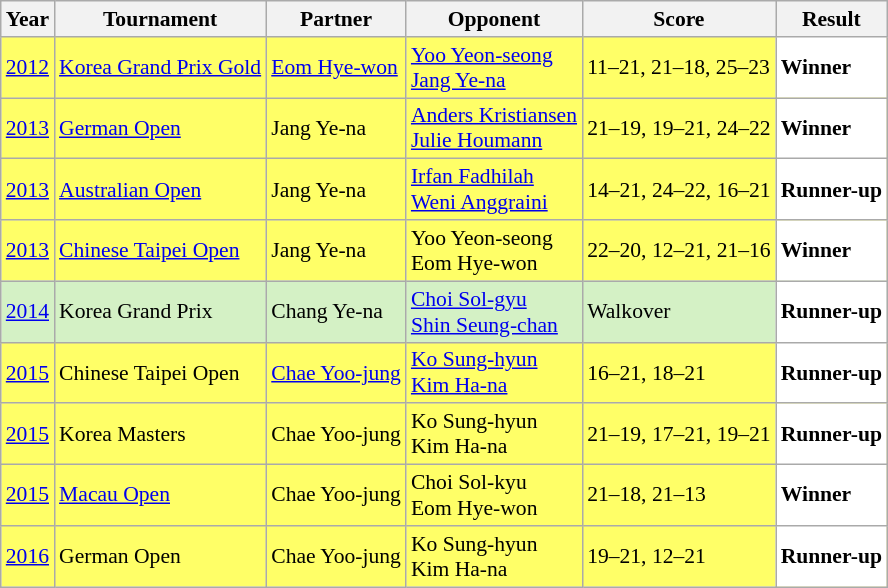<table class="sortable wikitable" style="font-size: 90%;">
<tr>
<th>Year</th>
<th>Tournament</th>
<th>Partner</th>
<th>Opponent</th>
<th>Score</th>
<th>Result</th>
</tr>
<tr style="background:#FFFF67">
<td align="center"><a href='#'>2012</a></td>
<td align="left"><a href='#'>Korea Grand Prix Gold</a></td>
<td align="left"> <a href='#'>Eom Hye-won</a></td>
<td align="left"> <a href='#'>Yoo Yeon-seong</a> <br>  <a href='#'>Jang Ye-na</a></td>
<td align="left">11–21, 21–18, 25–23</td>
<td style="text-align:left; background:white"> <strong>Winner</strong></td>
</tr>
<tr style="background:#FFFF67">
<td align="center"><a href='#'>2013</a></td>
<td align="left"><a href='#'>German Open</a></td>
<td align="left"> Jang Ye-na</td>
<td align="left"> <a href='#'>Anders Kristiansen</a> <br>  <a href='#'>Julie Houmann</a></td>
<td align="left">21–19, 19–21, 24–22</td>
<td style="text-align:left; background:white"> <strong>Winner</strong></td>
</tr>
<tr style="background:#FFFF67">
<td align="center"><a href='#'>2013</a></td>
<td align="left"><a href='#'>Australian Open</a></td>
<td align="left"> Jang Ye-na</td>
<td align="left"> <a href='#'>Irfan Fadhilah</a> <br>  <a href='#'>Weni Anggraini</a></td>
<td align="left">14–21, 24–22, 16–21</td>
<td style="text-align:left; background:white"> <strong>Runner-up</strong></td>
</tr>
<tr style="background:#FFFF67">
<td align="center"><a href='#'>2013</a></td>
<td align="left"><a href='#'>Chinese Taipei Open</a></td>
<td align="left"> Jang Ye-na</td>
<td align="left"> Yoo Yeon-seong <br>  Eom Hye-won</td>
<td align="left">22–20, 12–21, 21–16</td>
<td style="text-align:left; background:white"> <strong>Winner</strong></td>
</tr>
<tr style="background:#D4F1C5">
<td align="center"><a href='#'>2014</a></td>
<td align="left">Korea Grand Prix</td>
<td align="left"> Chang Ye-na</td>
<td align="left"> <a href='#'>Choi Sol-gyu</a> <br>  <a href='#'>Shin Seung-chan</a></td>
<td align="left">Walkover</td>
<td style="text-align:left; background:white"> <strong>Runner-up</strong></td>
</tr>
<tr style="background:#FFFF67">
<td align="center"><a href='#'>2015</a></td>
<td align="left">Chinese Taipei Open</td>
<td align="left"> <a href='#'>Chae Yoo-jung</a></td>
<td align="left"> <a href='#'>Ko Sung-hyun</a> <br>  <a href='#'>Kim Ha-na</a></td>
<td align="left">16–21, 18–21</td>
<td style="text-align:left; background:white"> <strong>Runner-up</strong></td>
</tr>
<tr style="background:#FFFF67">
<td align="center"><a href='#'>2015</a></td>
<td align="left">Korea Masters</td>
<td align="left"> Chae Yoo-jung</td>
<td align="left"> Ko Sung-hyun <br>  Kim Ha-na</td>
<td align="left">21–19, 17–21, 19–21</td>
<td style="text-align:left; background:white"> <strong>Runner-up</strong></td>
</tr>
<tr style="background:#FFFF67">
<td align="center"><a href='#'>2015</a></td>
<td align="left"><a href='#'>Macau Open</a></td>
<td align="left"> Chae Yoo-jung</td>
<td align="left"> Choi Sol-kyu <br>  Eom Hye-won</td>
<td align="left">21–18, 21–13</td>
<td style="text-align:left; background:white"> <strong>Winner</strong></td>
</tr>
<tr style="background:#FFFF67">
<td align="center"><a href='#'>2016</a></td>
<td align="left">German Open</td>
<td align="left"> Chae Yoo-jung</td>
<td align="left"> Ko Sung-hyun <br>  Kim Ha-na</td>
<td align="left">19–21, 12–21</td>
<td style="text-align:left; background:white"> <strong>Runner-up</strong></td>
</tr>
</table>
